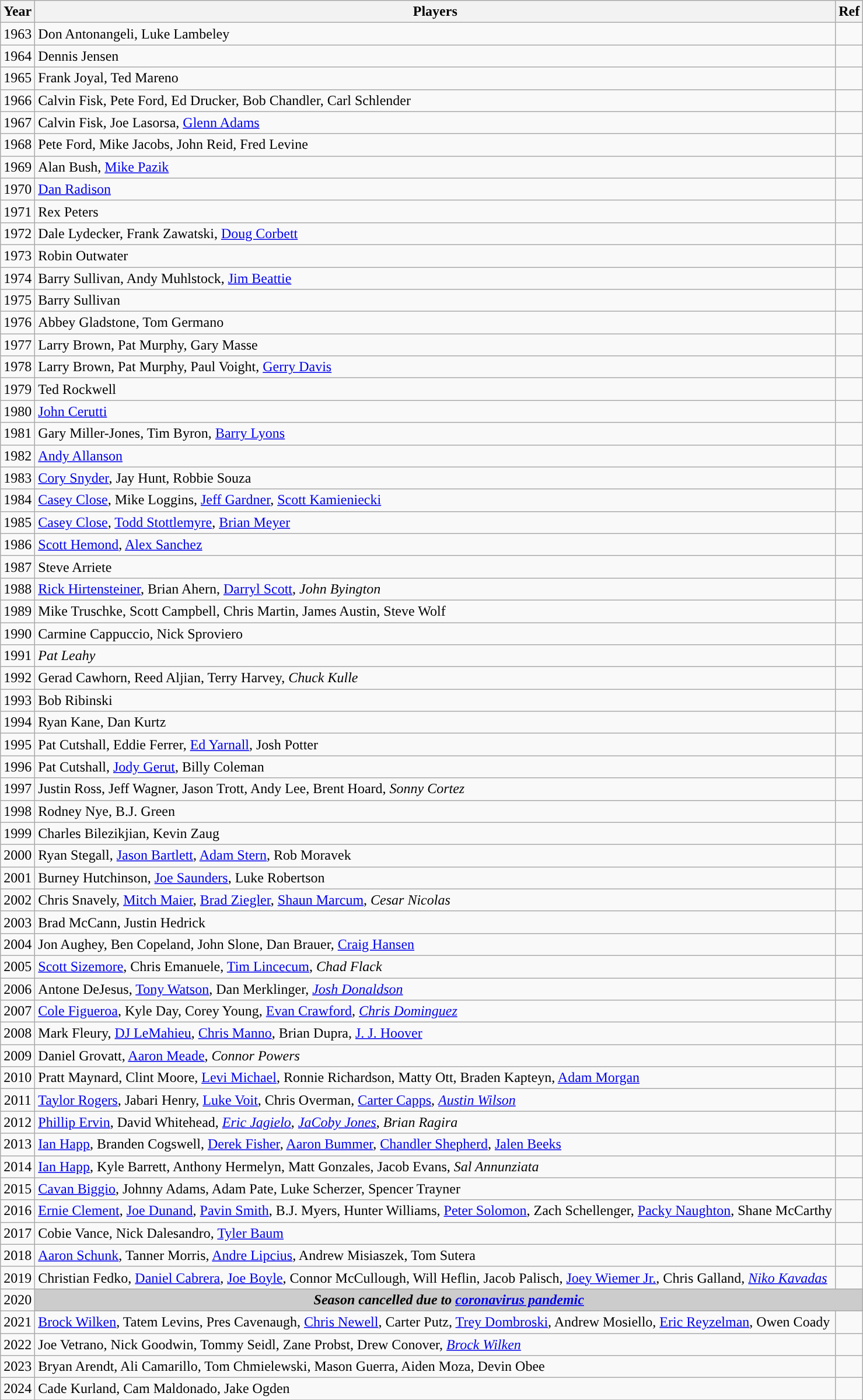<table class="wikitable" style="text-align:center">
<tr>
<th scope="col">Year</th>
<th scope="col">Players</th>
<th scope="col">Ref</th>
</tr>
<tr>
<td>1963</td>
<td style="text-align:left">Don Antonangeli, Luke Lambeley</td>
<td></td>
</tr>
<tr>
<td>1964</td>
<td style="text-align:left">Dennis Jensen</td>
<td></td>
</tr>
<tr>
<td>1965</td>
<td style="text-align:left">Frank Joyal, Ted Mareno</td>
<td></td>
</tr>
<tr>
<td>1966</td>
<td style="text-align:left">Calvin Fisk, Pete Ford, Ed Drucker, Bob Chandler, Carl Schlender</td>
<td></td>
</tr>
<tr>
<td>1967</td>
<td style="text-align:left">Calvin Fisk, Joe Lasorsa, <a href='#'>Glenn Adams</a></td>
<td></td>
</tr>
<tr>
<td>1968</td>
<td style="text-align:left">Pete Ford, Mike Jacobs, John Reid, Fred Levine</td>
<td></td>
</tr>
<tr>
<td>1969</td>
<td style="text-align:left">Alan Bush, <a href='#'>Mike Pazik</a></td>
<td></td>
</tr>
<tr>
<td>1970</td>
<td style="text-align:left"><a href='#'>Dan Radison</a></td>
<td></td>
</tr>
<tr>
<td>1971</td>
<td style="text-align:left">Rex Peters</td>
<td></td>
</tr>
<tr>
<td>1972</td>
<td style="text-align:left">Dale Lydecker, Frank Zawatski, <a href='#'>Doug Corbett</a></td>
<td></td>
</tr>
<tr>
<td>1973</td>
<td style="text-align:left">Robin Outwater</td>
<td></td>
</tr>
<tr>
<td>1974</td>
<td style="text-align:left">Barry Sullivan, Andy Muhlstock, <a href='#'>Jim Beattie</a></td>
<td></td>
</tr>
<tr>
<td>1975</td>
<td style="text-align:left">Barry Sullivan</td>
<td></td>
</tr>
<tr>
<td>1976</td>
<td style="text-align:left">Abbey Gladstone, Tom Germano</td>
<td></td>
</tr>
<tr>
<td>1977</td>
<td style="text-align:left">Larry Brown, Pat Murphy, Gary Masse</td>
<td></td>
</tr>
<tr>
<td>1978</td>
<td style="text-align:left">Larry Brown, Pat Murphy, Paul Voight, <a href='#'>Gerry Davis</a></td>
<td></td>
</tr>
<tr>
<td>1979</td>
<td style="text-align:left">Ted Rockwell</td>
<td></td>
</tr>
<tr>
<td>1980</td>
<td style="text-align:left"><a href='#'>John Cerutti</a></td>
<td></td>
</tr>
<tr>
<td>1981</td>
<td style="text-align:left">Gary Miller-Jones, Tim Byron, <a href='#'>Barry Lyons</a></td>
<td></td>
</tr>
<tr>
<td>1982</td>
<td style="text-align:left"><a href='#'>Andy Allanson</a></td>
<td></td>
</tr>
<tr>
<td>1983</td>
<td style="text-align:left"><a href='#'>Cory Snyder</a>, Jay Hunt, Robbie Souza</td>
<td></td>
</tr>
<tr>
<td>1984</td>
<td style="text-align:left"><a href='#'>Casey Close</a>, Mike Loggins, <a href='#'>Jeff Gardner</a>, <a href='#'>Scott Kamieniecki</a></td>
<td></td>
</tr>
<tr>
<td>1985</td>
<td style="text-align:left"><a href='#'>Casey Close</a>, <a href='#'>Todd Stottlemyre</a>, <a href='#'>Brian Meyer</a></td>
<td></td>
</tr>
<tr>
<td>1986</td>
<td style="text-align:left"><a href='#'>Scott Hemond</a>, <a href='#'>Alex Sanchez</a></td>
<td></td>
</tr>
<tr>
<td>1987</td>
<td style="text-align:left">Steve Arriete</td>
<td></td>
</tr>
<tr>
<td>1988</td>
<td style="text-align:left"><a href='#'>Rick Hirtensteiner</a>, Brian Ahern, <a href='#'>Darryl Scott</a>, <em>John Byington</em></td>
<td></td>
</tr>
<tr>
<td>1989</td>
<td style="text-align:left">Mike Truschke, Scott Campbell, Chris Martin, James Austin, Steve Wolf</td>
<td></td>
</tr>
<tr>
<td>1990</td>
<td style="text-align:left">Carmine Cappuccio, Nick Sproviero</td>
<td></td>
</tr>
<tr>
<td>1991</td>
<td style="text-align:left"><em>Pat Leahy</em></td>
<td></td>
</tr>
<tr>
<td>1992</td>
<td style="text-align:left">Gerad Cawhorn, Reed Aljian, Terry Harvey, <em>Chuck Kulle</em></td>
<td></td>
</tr>
<tr>
<td>1993</td>
<td style="text-align:left">Bob Ribinski</td>
<td></td>
</tr>
<tr>
<td>1994</td>
<td style="text-align:left">Ryan Kane, Dan Kurtz</td>
<td></td>
</tr>
<tr>
<td>1995</td>
<td style="text-align:left">Pat Cutshall, Eddie Ferrer, <a href='#'>Ed Yarnall</a>, Josh Potter</td>
<td></td>
</tr>
<tr>
<td>1996</td>
<td style="text-align:left">Pat Cutshall, <a href='#'>Jody Gerut</a>, Billy Coleman</td>
<td></td>
</tr>
<tr>
<td>1997</td>
<td style="text-align:left">Justin Ross, Jeff Wagner, Jason Trott, Andy Lee, Brent Hoard, <em>Sonny Cortez</em></td>
<td></td>
</tr>
<tr>
<td>1998</td>
<td style="text-align:left">Rodney Nye, B.J. Green</td>
<td></td>
</tr>
<tr>
<td>1999</td>
<td style="text-align:left">Charles Bilezikjian, Kevin Zaug</td>
<td></td>
</tr>
<tr>
<td>2000</td>
<td style="text-align:left">Ryan Stegall, <a href='#'>Jason Bartlett</a>, <a href='#'>Adam Stern</a>, Rob Moravek</td>
<td></td>
</tr>
<tr>
<td>2001</td>
<td style="text-align:left">Burney Hutchinson, <a href='#'>Joe Saunders</a>, Luke Robertson</td>
<td></td>
</tr>
<tr>
<td>2002</td>
<td style="text-align:left">Chris Snavely, <a href='#'>Mitch Maier</a>, <a href='#'>Brad Ziegler</a>, <a href='#'>Shaun Marcum</a>, <em>Cesar Nicolas</em></td>
<td></td>
</tr>
<tr>
<td>2003</td>
<td style="text-align:left">Brad McCann, Justin Hedrick</td>
<td></td>
</tr>
<tr>
<td>2004</td>
<td style="text-align:left">Jon Aughey, Ben Copeland, John Slone, Dan Brauer, <a href='#'>Craig Hansen</a></td>
<td></td>
</tr>
<tr>
<td>2005</td>
<td style="text-align:left"><a href='#'>Scott Sizemore</a>, Chris Emanuele, <a href='#'>Tim Lincecum</a>, <em>Chad Flack</em></td>
<td></td>
</tr>
<tr>
<td>2006</td>
<td style="text-align:left">Antone DeJesus, <a href='#'>Tony Watson</a>, Dan Merklinger, <em><a href='#'>Josh Donaldson</a></em></td>
<td></td>
</tr>
<tr>
<td>2007</td>
<td style="text-align:left"><a href='#'>Cole Figueroa</a>, Kyle Day, Corey Young, <a href='#'>Evan Crawford</a>, <em><a href='#'>Chris Dominguez</a></em></td>
<td></td>
</tr>
<tr>
<td>2008</td>
<td style="text-align:left">Mark Fleury, <a href='#'>DJ LeMahieu</a>, <a href='#'>Chris Manno</a>, Brian Dupra, <a href='#'>J. J. Hoover</a></td>
<td></td>
</tr>
<tr>
<td>2009</td>
<td style="text-align:left">Daniel Grovatt, <a href='#'>Aaron Meade</a>, <em>Connor Powers</em></td>
<td></td>
</tr>
<tr>
<td>2010</td>
<td style="text-align:left">Pratt Maynard, Clint Moore, <a href='#'>Levi Michael</a>, Ronnie Richardson, Matty Ott, Braden Kapteyn, <a href='#'>Adam Morgan</a></td>
<td></td>
</tr>
<tr>
<td>2011</td>
<td style="text-align:left"><a href='#'>Taylor Rogers</a>, Jabari Henry, <a href='#'>Luke Voit</a>, Chris Overman, <a href='#'>Carter Capps</a>, <em><a href='#'>Austin Wilson</a></em></td>
<td></td>
</tr>
<tr>
<td>2012</td>
<td style="text-align:left"><a href='#'>Phillip Ervin</a>, David Whitehead, <em><a href='#'>Eric Jagielo</a></em>, <em><a href='#'>JaCoby Jones</a></em>, <em>Brian Ragira</em></td>
<td></td>
</tr>
<tr>
<td>2013</td>
<td style="text-align:left"><a href='#'>Ian Happ</a>, Branden Cogswell, <a href='#'>Derek Fisher</a>, <a href='#'>Aaron Bummer</a>, <a href='#'>Chandler Shepherd</a>, <a href='#'>Jalen Beeks</a></td>
<td></td>
</tr>
<tr>
<td>2014</td>
<td style="text-align:left"><a href='#'>Ian Happ</a>, Kyle Barrett, Anthony Hermelyn, Matt Gonzales, Jacob Evans, <em>Sal Annunziata</em></td>
<td></td>
</tr>
<tr>
<td>2015</td>
<td style="text-align:left"><a href='#'>Cavan Biggio</a>, Johnny Adams, Adam Pate, Luke Scherzer, Spencer Trayner</td>
<td></td>
</tr>
<tr>
<td>2016</td>
<td style="text-align:left"><a href='#'>Ernie Clement</a>, <a href='#'>Joe Dunand</a>, <a href='#'>Pavin Smith</a>, B.J. Myers, Hunter Williams, <a href='#'>Peter Solomon</a>, Zach Schellenger, <a href='#'>Packy Naughton</a>, Shane McCarthy</td>
<td></td>
</tr>
<tr>
<td>2017</td>
<td style="text-align:left">Cobie Vance, Nick Dalesandro, <a href='#'>Tyler Baum</a></td>
<td></td>
</tr>
<tr>
<td>2018</td>
<td style="text-align:left"><a href='#'>Aaron Schunk</a>, Tanner Morris, <a href='#'>Andre Lipcius</a>, Andrew Misiaszek, Tom Sutera</td>
<td></td>
</tr>
<tr>
<td>2019</td>
<td style="text-align:left">Christian Fedko, <a href='#'>Daniel Cabrera</a>, <a href='#'>Joe Boyle</a>, Connor McCullough, Will Heflin, Jacob Palisch, <a href='#'>Joey Wiemer Jr.</a>, Chris Galland, <em><a href='#'>Niko Kavadas</a></em></td>
<td></td>
</tr>
<tr>
<td>2020</td>
<td colspan="2" align="center" bgcolor=#cccccc><strong><em>Season cancelled due to <a href='#'>coronavirus pandemic</a></em></strong></td>
</tr>
<tr>
<td>2021</td>
<td style="text-align:left"><a href='#'>Brock Wilken</a>, Tatem Levins, Pres Cavenaugh, <a href='#'>Chris Newell</a>, Carter Putz, <a href='#'>Trey Dombroski</a>, Andrew Mosiello, <a href='#'>Eric Reyzelman</a>, Owen Coady</td>
<td></td>
</tr>
<tr>
<td>2022</td>
<td style="text-align:left">Joe Vetrano, Nick Goodwin, Tommy Seidl, Zane Probst, Drew Conover, <em><a href='#'>Brock Wilken</a></em></td>
<td></td>
</tr>
<tr>
<td>2023</td>
<td style="text-align:left">Bryan Arendt, Ali Camarillo, Tom Chmielewski, Mason Guerra, Aiden Moza, Devin Obee</td>
<td></td>
</tr>
<tr>
<td>2024</td>
<td style="text-align:left">Cade Kurland, Cam Maldonado, Jake Ogden</td>
<td></td>
</tr>
<tr>
</tr>
</table>
